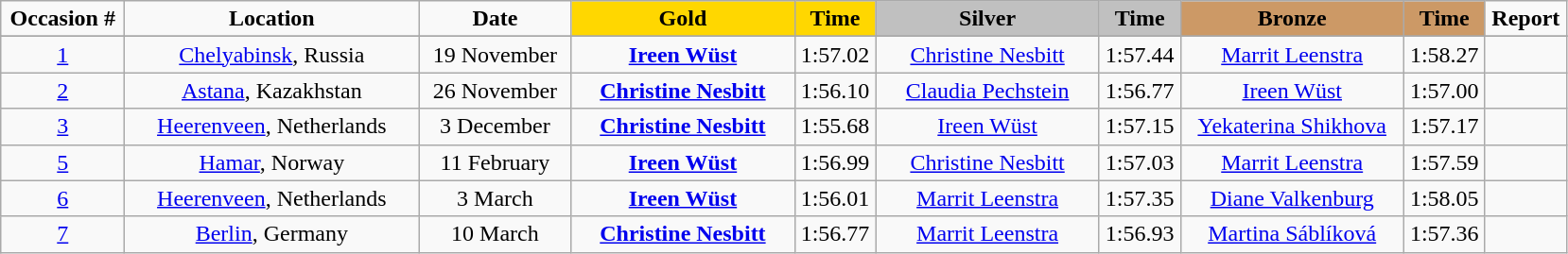<table class="wikitable">
<tr>
<td width="80" align="center"><strong>Occasion #</strong></td>
<td width="200" align="center"><strong>Location</strong></td>
<td width="100" align="center"><strong>Date</strong></td>
<td width="150" bgcolor="gold" align="center"><strong>Gold</strong></td>
<td width="50" bgcolor="gold" align="center"><strong>Time</strong></td>
<td width="150" bgcolor="silver" align="center"><strong>Silver</strong></td>
<td width="50" bgcolor="silver" align="center"><strong>Time</strong></td>
<td width="150" bgcolor="#CC9966" align="center"><strong>Bronze</strong></td>
<td width="50" bgcolor="#CC9966" align="center"><strong>Time</strong></td>
<td width="50" align="center"><strong>Report</strong></td>
</tr>
<tr bgcolor="#cccccc">
</tr>
<tr>
<td align="center"><a href='#'>1</a></td>
<td align="center"><a href='#'>Chelyabinsk</a>, Russia</td>
<td align="center">19 November</td>
<td align="center"><strong><a href='#'>Ireen Wüst</a></strong><br><small></small></td>
<td align="center">1:57.02</td>
<td align="center"><a href='#'>Christine Nesbitt</a><br><small></small></td>
<td align="center">1:57.44</td>
<td align="center"><a href='#'>Marrit Leenstra</a><br><small></small></td>
<td align="center">1:58.27</td>
<td align="center"></td>
</tr>
<tr>
<td align="center"><a href='#'>2</a></td>
<td align="center"><a href='#'>Astana</a>, Kazakhstan</td>
<td align="center">26 November</td>
<td align="center"><strong><a href='#'>Christine Nesbitt</a></strong><br><small></small></td>
<td align="center">1:56.10</td>
<td align="center"><a href='#'>Claudia Pechstein</a><br><small></small></td>
<td align="center">1:56.77</td>
<td align="center"><a href='#'>Ireen Wüst</a><br><small></small></td>
<td align="center">1:57.00</td>
<td align="center"></td>
</tr>
<tr>
<td align="center"><a href='#'>3</a></td>
<td align="center"><a href='#'>Heerenveen</a>, Netherlands</td>
<td align="center">3 December</td>
<td align="center"><strong><a href='#'>Christine Nesbitt</a></strong><br><small></small></td>
<td align="center">1:55.68</td>
<td align="center"><a href='#'>Ireen Wüst</a><br><small></small></td>
<td align="center">1:57.15</td>
<td align="center"><a href='#'>Yekaterina Shikhova</a><br><small></small></td>
<td align="center">1:57.17</td>
<td align="center"></td>
</tr>
<tr>
<td align="center"><a href='#'>5</a></td>
<td align="center"><a href='#'>Hamar</a>, Norway</td>
<td align="center">11 February</td>
<td align="center"><strong><a href='#'>Ireen Wüst</a></strong><br><small></small></td>
<td align="center">1:56.99</td>
<td align="center"><a href='#'>Christine Nesbitt</a><br><small></small></td>
<td align="center">1:57.03</td>
<td align="center"><a href='#'>Marrit Leenstra</a><br><small></small></td>
<td align="center">1:57.59</td>
<td align="center"></td>
</tr>
<tr>
<td align="center"><a href='#'>6</a></td>
<td align="center"><a href='#'>Heerenveen</a>, Netherlands</td>
<td align="center">3 March</td>
<td align="center"><strong><a href='#'>Ireen Wüst</a></strong><br><small></small></td>
<td align="center">1:56.01</td>
<td align="center"><a href='#'>Marrit Leenstra</a><br><small></small></td>
<td align="center">1:57.35</td>
<td align="center"><a href='#'>Diane Valkenburg</a><br><small></small></td>
<td align="center">1:58.05</td>
<td align="center"></td>
</tr>
<tr>
<td align="center"><a href='#'>7</a></td>
<td align="center"><a href='#'>Berlin</a>, Germany</td>
<td align="center">10 March</td>
<td align="center"><strong><a href='#'>Christine Nesbitt</a></strong><br><small></small></td>
<td align="center">1:56.77</td>
<td align="center"><a href='#'>Marrit Leenstra</a><br><small></small></td>
<td align="center">1:56.93</td>
<td align="center"><a href='#'>Martina Sáblíková</a><br><small></small></td>
<td align="center">1:57.36</td>
<td align="center"></td>
</tr>
</table>
